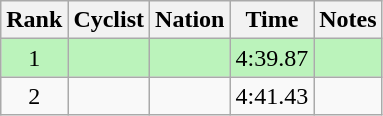<table class="wikitable sortable" style=text-align:center>
<tr>
<th>Rank</th>
<th>Cyclist</th>
<th>Nation</th>
<th>Time</th>
<th>Notes</th>
</tr>
<tr bgcolor=bbf3bb>
<td>1</td>
<td align=left></td>
<td align=left></td>
<td>4:39.87</td>
<td></td>
</tr>
<tr>
<td>2</td>
<td align=left></td>
<td align=left></td>
<td>4:41.43</td>
<td></td>
</tr>
</table>
